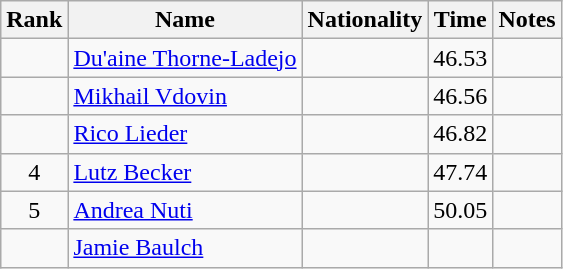<table class="wikitable sortable" style="text-align:center">
<tr>
<th>Rank</th>
<th>Name</th>
<th>Nationality</th>
<th>Time</th>
<th>Notes</th>
</tr>
<tr>
<td></td>
<td align="left"><a href='#'>Du'aine Thorne-Ladejo</a></td>
<td align=left></td>
<td>46.53</td>
<td></td>
</tr>
<tr>
<td></td>
<td align="left"><a href='#'>Mikhail Vdovin</a></td>
<td align=left></td>
<td>46.56</td>
<td></td>
</tr>
<tr>
<td></td>
<td align="left"><a href='#'>Rico Lieder</a></td>
<td align=left></td>
<td>46.82</td>
<td></td>
</tr>
<tr>
<td>4</td>
<td align="left"><a href='#'>Lutz Becker</a></td>
<td align=left></td>
<td>47.74</td>
<td></td>
</tr>
<tr>
<td>5</td>
<td align="left"><a href='#'>Andrea Nuti</a></td>
<td align=left></td>
<td>50.05</td>
<td></td>
</tr>
<tr>
<td></td>
<td align="left"><a href='#'>Jamie Baulch</a></td>
<td align=left></td>
<td></td>
<td></td>
</tr>
</table>
